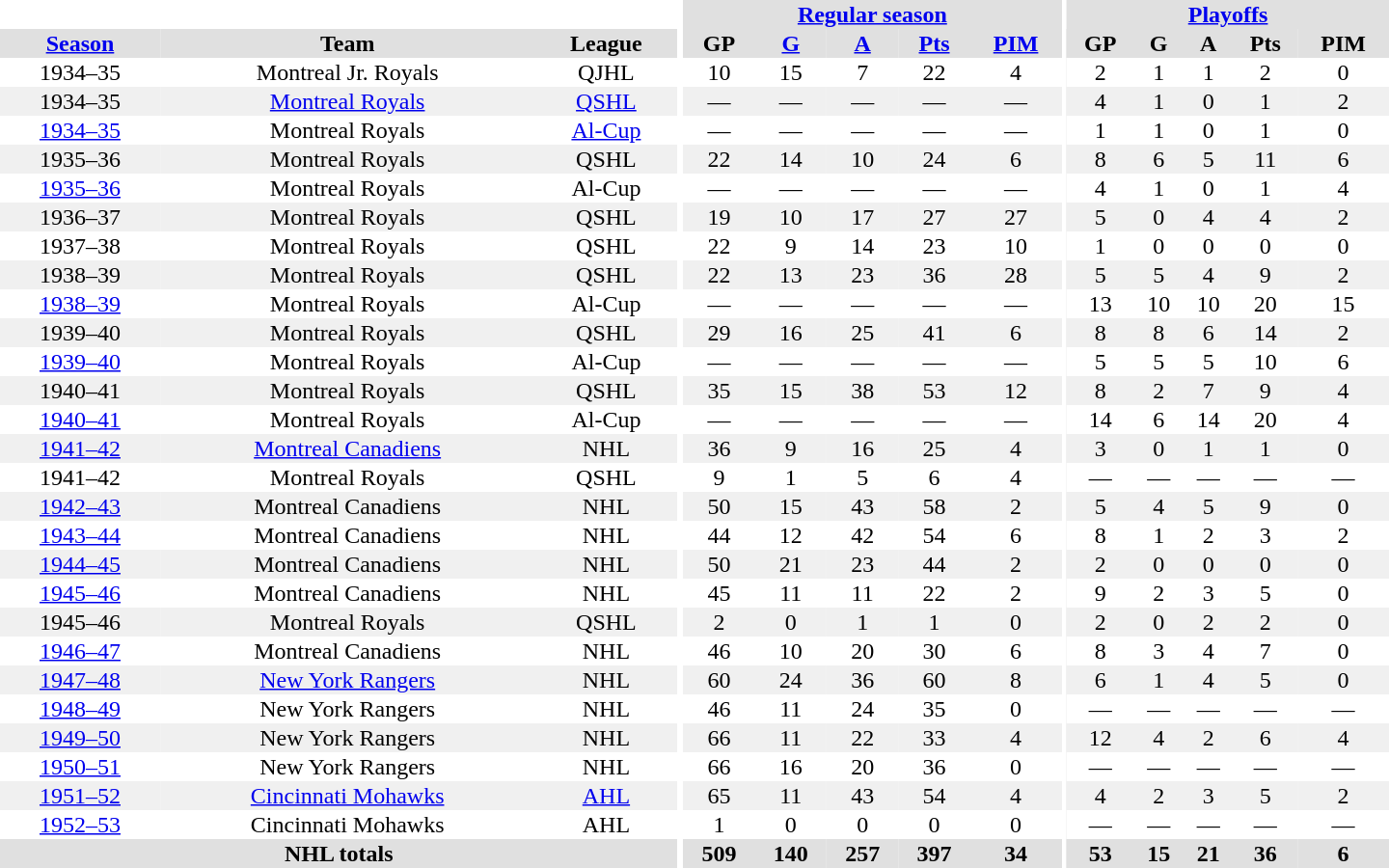<table border="0" cellpadding="1" cellspacing="0" style="text-align:center; width:60em">
<tr bgcolor="#e0e0e0">
<th colspan="3" bgcolor="#ffffff"></th>
<th rowspan="100" bgcolor="#ffffff"></th>
<th colspan="5"><a href='#'>Regular season</a></th>
<th rowspan="100" bgcolor="#ffffff"></th>
<th colspan="5"><a href='#'>Playoffs</a></th>
</tr>
<tr bgcolor="#e0e0e0">
<th><a href='#'>Season</a></th>
<th>Team</th>
<th>League</th>
<th>GP</th>
<th><a href='#'>G</a></th>
<th><a href='#'>A</a></th>
<th><a href='#'>Pts</a></th>
<th><a href='#'>PIM</a></th>
<th>GP</th>
<th>G</th>
<th>A</th>
<th>Pts</th>
<th>PIM</th>
</tr>
<tr>
<td>1934–35</td>
<td>Montreal Jr. Royals</td>
<td>QJHL</td>
<td>10</td>
<td>15</td>
<td>7</td>
<td>22</td>
<td>4</td>
<td>2</td>
<td>1</td>
<td>1</td>
<td>2</td>
<td>0</td>
</tr>
<tr bgcolor="#f0f0f0">
<td>1934–35</td>
<td><a href='#'>Montreal Royals</a></td>
<td><a href='#'>QSHL</a></td>
<td>—</td>
<td>—</td>
<td>—</td>
<td>—</td>
<td>—</td>
<td>4</td>
<td>1</td>
<td>0</td>
<td>1</td>
<td>2</td>
</tr>
<tr>
<td><a href='#'>1934–35</a></td>
<td>Montreal Royals</td>
<td><a href='#'>Al-Cup</a></td>
<td>—</td>
<td>—</td>
<td>—</td>
<td>—</td>
<td>—</td>
<td>1</td>
<td>1</td>
<td>0</td>
<td>1</td>
<td>0</td>
</tr>
<tr bgcolor="#f0f0f0">
<td>1935–36</td>
<td>Montreal Royals</td>
<td>QSHL</td>
<td>22</td>
<td>14</td>
<td>10</td>
<td>24</td>
<td>6</td>
<td>8</td>
<td>6</td>
<td>5</td>
<td>11</td>
<td>6</td>
</tr>
<tr>
<td><a href='#'>1935–36</a></td>
<td>Montreal Royals</td>
<td>Al-Cup</td>
<td>—</td>
<td>—</td>
<td>—</td>
<td>—</td>
<td>—</td>
<td>4</td>
<td>1</td>
<td>0</td>
<td>1</td>
<td>4</td>
</tr>
<tr bgcolor="#f0f0f0">
<td>1936–37</td>
<td>Montreal Royals</td>
<td>QSHL</td>
<td>19</td>
<td>10</td>
<td>17</td>
<td>27</td>
<td>27</td>
<td>5</td>
<td>0</td>
<td>4</td>
<td>4</td>
<td>2</td>
</tr>
<tr>
<td>1937–38</td>
<td>Montreal Royals</td>
<td>QSHL</td>
<td>22</td>
<td>9</td>
<td>14</td>
<td>23</td>
<td>10</td>
<td>1</td>
<td>0</td>
<td>0</td>
<td>0</td>
<td>0</td>
</tr>
<tr bgcolor="#f0f0f0">
<td>1938–39</td>
<td>Montreal Royals</td>
<td>QSHL</td>
<td>22</td>
<td>13</td>
<td>23</td>
<td>36</td>
<td>28</td>
<td>5</td>
<td>5</td>
<td>4</td>
<td>9</td>
<td>2</td>
</tr>
<tr>
<td><a href='#'>1938–39</a></td>
<td>Montreal Royals</td>
<td>Al-Cup</td>
<td>—</td>
<td>—</td>
<td>—</td>
<td>—</td>
<td>—</td>
<td>13</td>
<td>10</td>
<td>10</td>
<td>20</td>
<td>15</td>
</tr>
<tr bgcolor="#f0f0f0">
<td>1939–40</td>
<td>Montreal Royals</td>
<td>QSHL</td>
<td>29</td>
<td>16</td>
<td>25</td>
<td>41</td>
<td>6</td>
<td>8</td>
<td>8</td>
<td>6</td>
<td>14</td>
<td>2</td>
</tr>
<tr>
<td><a href='#'>1939–40</a></td>
<td>Montreal Royals</td>
<td>Al-Cup</td>
<td>—</td>
<td>—</td>
<td>—</td>
<td>—</td>
<td>—</td>
<td>5</td>
<td>5</td>
<td>5</td>
<td>10</td>
<td>6</td>
</tr>
<tr bgcolor="#f0f0f0">
<td>1940–41</td>
<td>Montreal Royals</td>
<td>QSHL</td>
<td>35</td>
<td>15</td>
<td>38</td>
<td>53</td>
<td>12</td>
<td>8</td>
<td>2</td>
<td>7</td>
<td>9</td>
<td>4</td>
</tr>
<tr>
<td><a href='#'>1940–41</a></td>
<td>Montreal Royals</td>
<td>Al-Cup</td>
<td>—</td>
<td>—</td>
<td>—</td>
<td>—</td>
<td>—</td>
<td>14</td>
<td>6</td>
<td>14</td>
<td>20</td>
<td>4</td>
</tr>
<tr bgcolor="#f0f0f0">
<td><a href='#'>1941–42</a></td>
<td><a href='#'>Montreal Canadiens</a></td>
<td>NHL</td>
<td>36</td>
<td>9</td>
<td>16</td>
<td>25</td>
<td>4</td>
<td>3</td>
<td>0</td>
<td>1</td>
<td>1</td>
<td>0</td>
</tr>
<tr>
<td>1941–42</td>
<td>Montreal Royals</td>
<td>QSHL</td>
<td>9</td>
<td>1</td>
<td>5</td>
<td>6</td>
<td>4</td>
<td>—</td>
<td>—</td>
<td>—</td>
<td>—</td>
<td>—</td>
</tr>
<tr bgcolor="#f0f0f0">
<td><a href='#'>1942–43</a></td>
<td>Montreal Canadiens</td>
<td>NHL</td>
<td>50</td>
<td>15</td>
<td>43</td>
<td>58</td>
<td>2</td>
<td>5</td>
<td>4</td>
<td>5</td>
<td>9</td>
<td>0</td>
</tr>
<tr>
<td><a href='#'>1943–44</a></td>
<td>Montreal Canadiens</td>
<td>NHL</td>
<td>44</td>
<td>12</td>
<td>42</td>
<td>54</td>
<td>6</td>
<td>8</td>
<td>1</td>
<td>2</td>
<td>3</td>
<td>2</td>
</tr>
<tr bgcolor="#f0f0f0">
<td><a href='#'>1944–45</a></td>
<td>Montreal Canadiens</td>
<td>NHL</td>
<td>50</td>
<td>21</td>
<td>23</td>
<td>44</td>
<td>2</td>
<td>2</td>
<td>0</td>
<td>0</td>
<td>0</td>
<td>0</td>
</tr>
<tr>
<td><a href='#'>1945–46</a></td>
<td>Montreal Canadiens</td>
<td>NHL</td>
<td>45</td>
<td>11</td>
<td>11</td>
<td>22</td>
<td>2</td>
<td>9</td>
<td>2</td>
<td>3</td>
<td>5</td>
<td>0</td>
</tr>
<tr bgcolor="#f0f0f0">
<td>1945–46</td>
<td>Montreal Royals</td>
<td>QSHL</td>
<td>2</td>
<td>0</td>
<td>1</td>
<td>1</td>
<td>0</td>
<td>2</td>
<td>0</td>
<td>2</td>
<td>2</td>
<td>0</td>
</tr>
<tr>
<td><a href='#'>1946–47</a></td>
<td>Montreal Canadiens</td>
<td>NHL</td>
<td>46</td>
<td>10</td>
<td>20</td>
<td>30</td>
<td>6</td>
<td>8</td>
<td>3</td>
<td>4</td>
<td>7</td>
<td>0</td>
</tr>
<tr bgcolor="#f0f0f0">
<td><a href='#'>1947–48</a></td>
<td><a href='#'>New York Rangers</a></td>
<td>NHL</td>
<td>60</td>
<td>24</td>
<td>36</td>
<td>60</td>
<td>8</td>
<td>6</td>
<td>1</td>
<td>4</td>
<td>5</td>
<td>0</td>
</tr>
<tr>
<td><a href='#'>1948–49</a></td>
<td>New York Rangers</td>
<td>NHL</td>
<td>46</td>
<td>11</td>
<td>24</td>
<td>35</td>
<td>0</td>
<td>—</td>
<td>—</td>
<td>—</td>
<td>—</td>
<td>—</td>
</tr>
<tr bgcolor="#f0f0f0">
<td><a href='#'>1949–50</a></td>
<td>New York Rangers</td>
<td>NHL</td>
<td>66</td>
<td>11</td>
<td>22</td>
<td>33</td>
<td>4</td>
<td>12</td>
<td>4</td>
<td>2</td>
<td>6</td>
<td>4</td>
</tr>
<tr>
<td><a href='#'>1950–51</a></td>
<td>New York Rangers</td>
<td>NHL</td>
<td>66</td>
<td>16</td>
<td>20</td>
<td>36</td>
<td>0</td>
<td>—</td>
<td>—</td>
<td>—</td>
<td>—</td>
<td>—</td>
</tr>
<tr bgcolor="#f0f0f0">
<td><a href='#'>1951–52</a></td>
<td><a href='#'>Cincinnati Mohawks</a></td>
<td><a href='#'>AHL</a></td>
<td>65</td>
<td>11</td>
<td>43</td>
<td>54</td>
<td>4</td>
<td>4</td>
<td>2</td>
<td>3</td>
<td>5</td>
<td>2</td>
</tr>
<tr>
<td><a href='#'>1952–53</a></td>
<td>Cincinnati Mohawks</td>
<td>AHL</td>
<td>1</td>
<td>0</td>
<td>0</td>
<td>0</td>
<td>0</td>
<td>—</td>
<td>—</td>
<td>—</td>
<td>—</td>
<td>—</td>
</tr>
<tr bgcolor="#e0e0e0">
<th colspan="3">NHL totals</th>
<th>509</th>
<th>140</th>
<th>257</th>
<th>397</th>
<th>34</th>
<th>53</th>
<th>15</th>
<th>21</th>
<th>36</th>
<th>6</th>
</tr>
</table>
